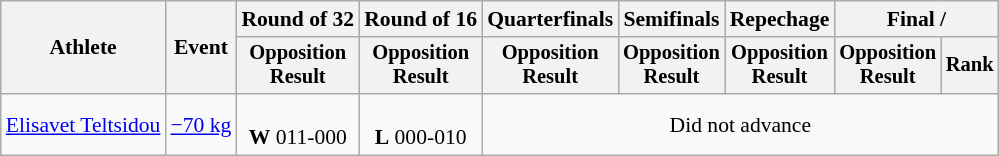<table class="wikitable" style="text-align:center; font-size:90%">
<tr>
<th rowspan=2>Athlete</th>
<th rowspan=2>Event</th>
<th>Round of 32</th>
<th>Round of 16</th>
<th>Quarterfinals</th>
<th>Semifinals</th>
<th>Repechage</th>
<th colspan=2>Final / </th>
</tr>
<tr style="font-size:95%">
<th>Opposition<br>Result</th>
<th>Opposition<br>Result</th>
<th>Opposition<br>Result</th>
<th>Opposition<br>Result</th>
<th>Opposition<br>Result</th>
<th>Opposition<br>Result</th>
<th>Rank</th>
</tr>
<tr>
<td align=left><a href='#'>Elisavet Teltsidou</a></td>
<td align=left><a href='#'>−70 kg</a></td>
<td><br><strong>W</strong> 011-000</td>
<td><br><strong>L</strong> 000-010</td>
<td colspan=5>Did not advance</td>
</tr>
</table>
